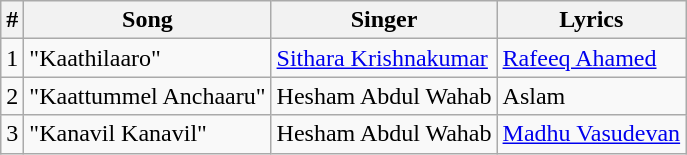<table class="wikitable">
<tr>
<th>#</th>
<th>Song</th>
<th>Singer</th>
<th>Lyrics</th>
</tr>
<tr>
<td>1</td>
<td>"Kaathilaaro"</td>
<td><a href='#'>Sithara Krishnakumar</a></td>
<td><a href='#'>Rafeeq Ahamed</a></td>
</tr>
<tr>
<td>2</td>
<td>"Kaattummel Anchaaru"</td>
<td>Hesham Abdul Wahab</td>
<td>Aslam</td>
</tr>
<tr>
<td>3</td>
<td>"Kanavil Kanavil"</td>
<td>Hesham Abdul Wahab</td>
<td><a href='#'>Madhu Vasudevan</a></td>
</tr>
</table>
